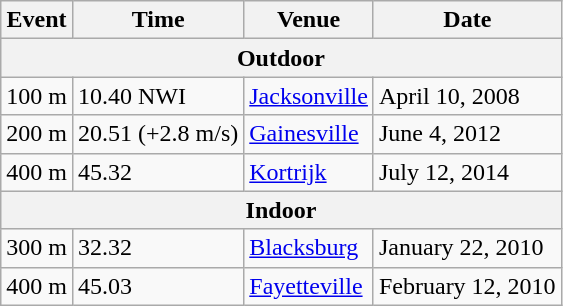<table class="wikitable">
<tr>
<th>Event</th>
<th>Time</th>
<th>Venue</th>
<th>Date</th>
</tr>
<tr>
<th colspan="4" align="center">Outdoor</th>
</tr>
<tr>
<td>100 m</td>
<td>10.40   NWI</td>
<td><a href='#'>Jacksonville</a></td>
<td>April 10, 2008</td>
</tr>
<tr>
<td>200 m</td>
<td>20.51 (+2.8 m/s)</td>
<td><a href='#'>Gainesville</a></td>
<td>June 4, 2012</td>
</tr>
<tr>
<td>400 m</td>
<td>45.32</td>
<td><a href='#'>Kortrijk</a></td>
<td>July 12, 2014</td>
</tr>
<tr>
<th colspan="4" align="center">Indoor</th>
</tr>
<tr>
<td>300 m</td>
<td>32.32</td>
<td><a href='#'>Blacksburg</a></td>
<td>January 22, 2010</td>
</tr>
<tr>
<td>400 m</td>
<td>45.03</td>
<td><a href='#'>Fayetteville</a></td>
<td>February 12, 2010</td>
</tr>
</table>
